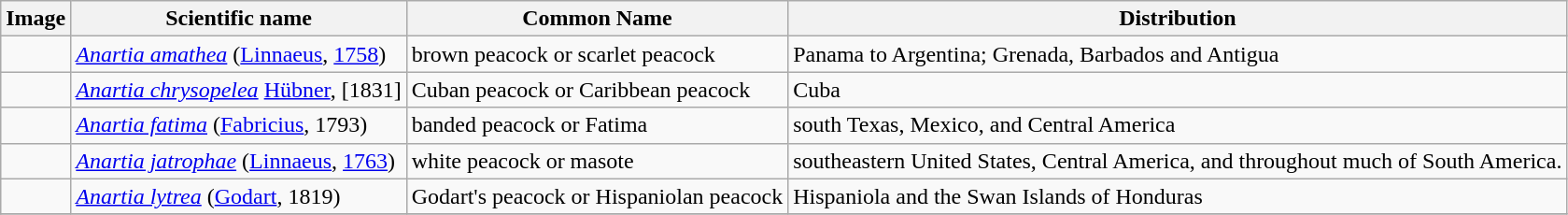<table class="wikitable">
<tr>
<th>Image</th>
<th>Scientific name</th>
<th>Common Name</th>
<th>Distribution</th>
</tr>
<tr>
<td></td>
<td><em><a href='#'>Anartia amathea</a></em> (<a href='#'>Linnaeus</a>, <a href='#'>1758</a>)</td>
<td>brown peacock or scarlet peacock</td>
<td>Panama to Argentina; Grenada, Barbados and Antigua</td>
</tr>
<tr>
<td></td>
<td><em><a href='#'>Anartia chrysopelea</a></em> <a href='#'>Hübner</a>, [1831]</td>
<td>Cuban peacock or Caribbean peacock</td>
<td>Cuba</td>
</tr>
<tr>
<td></td>
<td><em><a href='#'>Anartia fatima</a></em> (<a href='#'>Fabricius</a>, 1793)</td>
<td>banded peacock or Fatima</td>
<td>south Texas, Mexico, and Central America</td>
</tr>
<tr>
<td></td>
<td><em><a href='#'>Anartia jatrophae</a></em> (<a href='#'>Linnaeus</a>, <a href='#'>1763</a>)</td>
<td>white peacock or masote</td>
<td>southeastern United States, Central America, and throughout much of South America.</td>
</tr>
<tr>
<td></td>
<td><em><a href='#'>Anartia lytrea</a></em> (<a href='#'>Godart</a>, 1819)</td>
<td>Godart's peacock or Hispaniolan peacock</td>
<td>Hispaniola and the Swan Islands of Honduras</td>
</tr>
<tr>
</tr>
</table>
